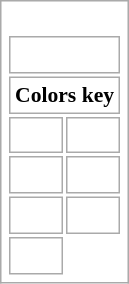<table class="wikitable floatright" style="background: none";>
<tr>
<td><br><table class="floatright" style="font-size: 90%";>
<tr>
<td colspan=3><br>




















</td>
</tr>
<tr>
<td colspan=3 bgcolor=#FFFFFFFF><strong>Colors key</strong></td>
</tr>
<tr>
<td bgcolor=#FFFFFFFF><br></td>
<td bgcolor=#FFFFFFFF><br></td>
</tr>
<tr>
<td bgcolor=#FFFFFFFF><br></td>
<td bgcolor=#FFFFFFFF><br></td>
</tr>
<tr>
<td bgcolor=#FFFFFFFF><br></td>
<td bgcolor=#FFFFFFFF><br></td>
</tr>
<tr>
<td bgcolor=#FFFFFFFF><br></td>
</tr>
</table>
</td>
</tr>
</table>
